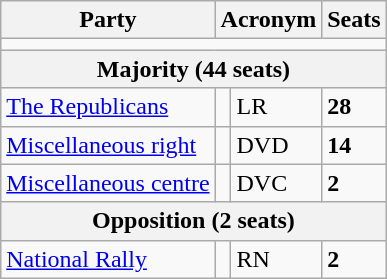<table class="wikitable">
<tr>
<th>Party</th>
<th colspan="2">Acronym</th>
<th>Seats</th>
</tr>
<tr>
<td colspan="4"></td>
</tr>
<tr>
<th colspan="4"><strong>Majority</strong> (44 seats)</th>
</tr>
<tr>
<td><a href='#'>The Republicans</a></td>
<td></td>
<td>LR</td>
<td><strong>28</strong></td>
</tr>
<tr>
<td><a href='#'>Miscellaneous right</a></td>
<td></td>
<td>DVD</td>
<td><strong>14</strong></td>
</tr>
<tr>
<td><a href='#'>Miscellaneous centre</a></td>
<td></td>
<td>DVC</td>
<td><strong>2</strong></td>
</tr>
<tr>
<th colspan="4"><strong>Opposition</strong> (2 seats)</th>
</tr>
<tr>
<td><a href='#'>National Rally</a></td>
<td></td>
<td>RN</td>
<td><strong>2</strong></td>
</tr>
</table>
